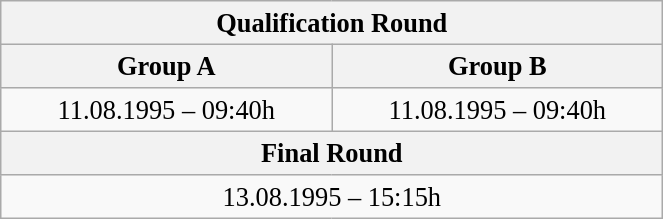<table class="wikitable" style=" text-align:center; font-size:110%;" width="35%">
<tr>
<th colspan="2">Qualification Round</th>
</tr>
<tr>
<th>Group A</th>
<th>Group B</th>
</tr>
<tr>
<td>11.08.1995 – 09:40h</td>
<td>11.08.1995 – 09:40h</td>
</tr>
<tr>
<th colspan="2">Final Round</th>
</tr>
<tr>
<td colspan="2">13.08.1995 – 15:15h</td>
</tr>
</table>
